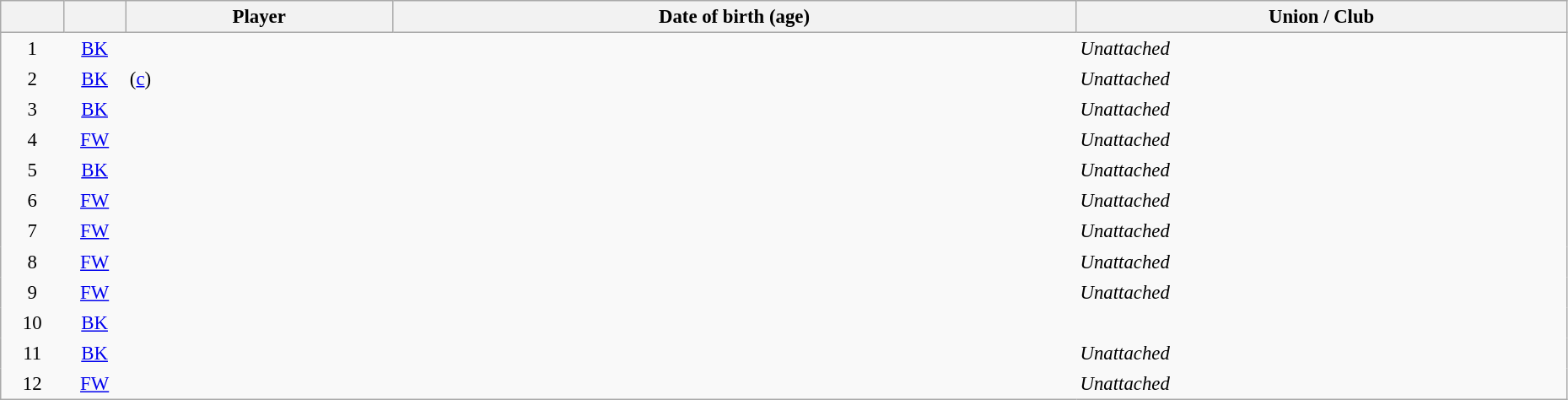<table class="sortable wikitable plainrowheaders" style="font-size:95%; width: 98%">
<tr>
<th scope="col" style="width:4%"></th>
<th scope="col" style="width:4%"></th>
<th scope="col">Player</th>
<th scope="col">Date of birth (age)</th>
<th scope="col">Union / Club</th>
</tr>
<tr>
<td style="text-align:center; border:0">1</td>
<td style="text-align:center; border:0"><a href='#'>BK</a></td>
<td style="text-align:left; border:0"></td>
<td style="text-align:left; border:0"></td>
<td style="text-align:left; border:0"><em>Unattached</em></td>
</tr>
<tr>
<td style="text-align:center; border:0">2</td>
<td style="text-align:center; border:0"><a href='#'>BK</a></td>
<td style="text-align:left; border:0"> (<a href='#'>c</a>)</td>
<td style="text-align:left; border:0"></td>
<td style="text-align:left; border:0"><em>Unattached</em></td>
</tr>
<tr>
<td style="text-align:center; border:0">3</td>
<td style="text-align:center; border:0"><a href='#'>BK</a></td>
<td style="text-align:left; border:0"></td>
<td style="text-align:left; border:0"></td>
<td style="text-align:left; border:0"><em>Unattached</em></td>
</tr>
<tr>
<td style="text-align:center; border:0">4</td>
<td style="text-align:center; border:0"><a href='#'>FW</a></td>
<td style="text-align:left; border:0"></td>
<td style="text-align:left; border:0"></td>
<td style="text-align:left; border:0"><em>Unattached</em></td>
</tr>
<tr>
<td style="text-align:center; border:0">5</td>
<td style="text-align:center; border:0"><a href='#'>BK</a></td>
<td style="text-align:left; border:0"></td>
<td style="text-align:left; border:0"></td>
<td style="text-align:left; border:0"><em>Unattached</em></td>
</tr>
<tr>
<td style="text-align:center; border:0">6</td>
<td style="text-align:center; border:0"><a href='#'>FW</a></td>
<td style="text-align:left; border:0"></td>
<td style="text-align:left; border:0"></td>
<td style="text-align:left; border:0"><em>Unattached</em></td>
</tr>
<tr>
<td style="text-align:center; border:0">7</td>
<td style="text-align:center; border:0"><a href='#'>FW</a></td>
<td style="text-align:left; border:0"></td>
<td style="text-align:left; border:0"></td>
<td style="text-align:left; border:0"><em>Unattached</em></td>
</tr>
<tr>
<td style="text-align:center; border:0">8</td>
<td style="text-align:center; border:0"><a href='#'>FW</a></td>
<td style="text-align:left; border:0"></td>
<td style="text-align:left; border:0"></td>
<td style="text-align:left; border:0"><em>Unattached</em></td>
</tr>
<tr>
<td style="text-align:center; border:0">9</td>
<td style="text-align:center; border:0"><a href='#'>FW</a></td>
<td style="text-align:left; border:0"></td>
<td style="text-align:left; border:0"></td>
<td style="text-align:left; border:0"><em>Unattached</em></td>
</tr>
<tr>
<td style="text-align:center; border:0">10</td>
<td style="text-align:center; border:0"><a href='#'>BK</a></td>
<td style="text-align:left; border:0"></td>
<td style="text-align:left; border:0"></td>
<td style="text-align:left; border:0"> </td>
</tr>
<tr>
<td style="text-align:center; border:0">11</td>
<td style="text-align:center; border:0"><a href='#'>BK</a></td>
<td style="text-align:left; border:0"></td>
<td style="text-align:left; border:0"></td>
<td style="text-align:left; border:0"><em>Unattached</em></td>
</tr>
<tr>
<td style="text-align:center; border:0">12</td>
<td style="text-align:center; border:0"><a href='#'>FW</a></td>
<td style="text-align:left; border:0"></td>
<td style="text-align:left; border:0"></td>
<td style="text-align:left; border:0"><em>Unattached</em></td>
</tr>
</table>
